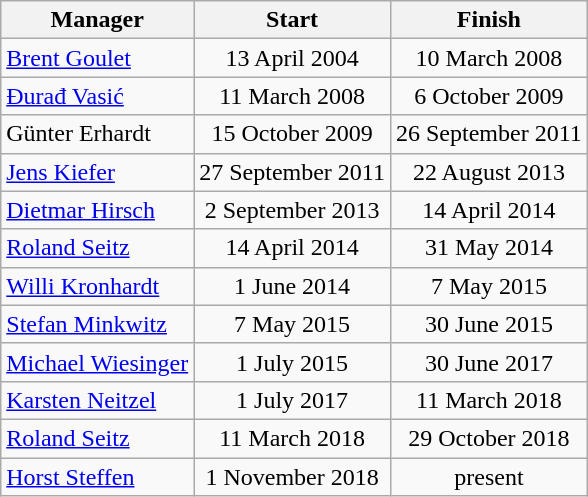<table class="wikitable">
<tr>
<th>Manager</th>
<th>Start</th>
<th>Finish</th>
</tr>
<tr align="center">
<td align="left"> <a href='#'>Brent Goulet</a></td>
<td>13 April 2004</td>
<td>10 March 2008</td>
</tr>
<tr align="center">
<td align="left"> <a href='#'>Đurađ Vasić</a></td>
<td>11 March 2008</td>
<td>6 October 2009</td>
</tr>
<tr align="center">
<td align="left"> Günter Erhardt</td>
<td>15 October 2009</td>
<td>26 September 2011</td>
</tr>
<tr align="center">
<td align="left"> <a href='#'>Jens Kiefer</a></td>
<td>27 September 2011</td>
<td>22 August 2013</td>
</tr>
<tr align="center">
<td align="left"> <a href='#'>Dietmar Hirsch</a></td>
<td>2 September 2013</td>
<td>14 April 2014</td>
</tr>
<tr align="center">
<td align="left"> <a href='#'>Roland Seitz</a></td>
<td>14 April 2014</td>
<td>31 May 2014</td>
</tr>
<tr align="center">
<td align="left"> <a href='#'>Willi Kronhardt</a></td>
<td>1 June 2014</td>
<td>7 May 2015</td>
</tr>
<tr align="center">
<td align="left"> <a href='#'>Stefan Minkwitz</a></td>
<td>7 May 2015</td>
<td>30 June 2015</td>
</tr>
<tr align="center">
<td align="left"> <a href='#'>Michael Wiesinger</a></td>
<td>1 July 2015</td>
<td>30 June 2017</td>
</tr>
<tr align="center">
<td align="left"> <a href='#'>Karsten Neitzel</a></td>
<td>1 July 2017</td>
<td>11 March 2018</td>
</tr>
<tr align="center">
<td align="left"> <a href='#'>Roland Seitz</a></td>
<td>11 March 2018</td>
<td>29 October 2018</td>
</tr>
<tr align="center">
<td align="left"> <a href='#'>Horst Steffen</a></td>
<td>1 November 2018</td>
<td>present</td>
</tr>
</table>
